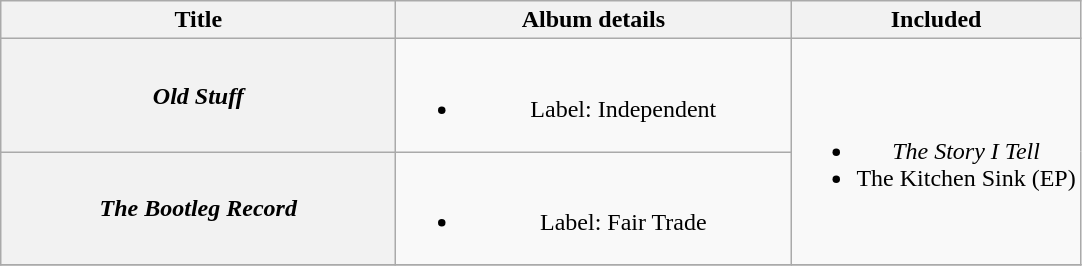<table class="wikitable plainrowheaders" style="text-align:center;">
<tr>
<th scope="col" style="width:16em;">Title</th>
<th scope="col" style="width:16em;">Album details</th>
<th scope="col" colspan="1">Included</th>
</tr>
<tr>
<th scope="row"><em>Old Stuff</em></th>
<td><br><ul><li>Label: Independent</li></ul></td>
<td rowspan="2"><br><ul><li><em>The Story I Tell</em></li><li>The Kitchen Sink (EP)</li></ul></td>
</tr>
<tr>
<th scope="row"><em>The Bootleg Record</em></th>
<td><br><ul><li>Label: Fair Trade</li></ul></td>
</tr>
<tr>
</tr>
</table>
